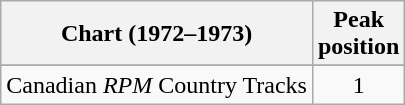<table class="wikitable sortable">
<tr>
<th align="left">Chart (1972–1973)</th>
<th align="center">Peak<br>position</th>
</tr>
<tr>
</tr>
<tr>
<td align="left">Canadian <em>RPM</em> Country Tracks</td>
<td align="center">1</td>
</tr>
</table>
